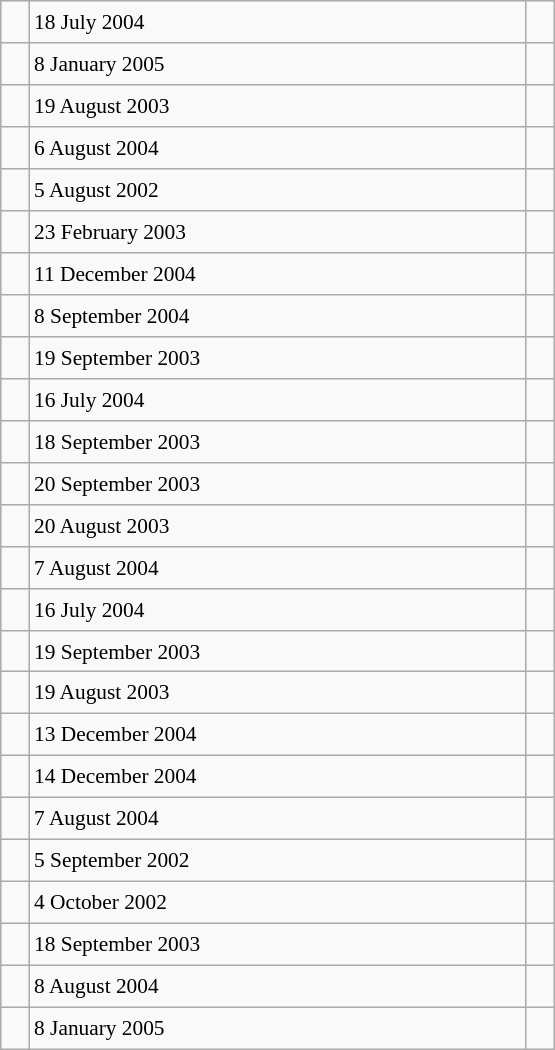<table class="wikitable" style="font-size: 89%; float: left; width: 26em; margin-right: 1em; height: 700px">
<tr>
<td></td>
<td>18 July 2004</td>
<td></td>
</tr>
<tr>
<td></td>
<td>8 January 2005</td>
<td></td>
</tr>
<tr>
<td></td>
<td>19 August 2003</td>
<td></td>
</tr>
<tr>
<td></td>
<td>6 August 2004</td>
<td></td>
</tr>
<tr>
<td></td>
<td>5 August 2002</td>
<td></td>
</tr>
<tr>
<td></td>
<td>23 February 2003</td>
<td></td>
</tr>
<tr>
<td></td>
<td>11 December 2004</td>
<td></td>
</tr>
<tr>
<td></td>
<td>8 September 2004</td>
<td></td>
</tr>
<tr>
<td></td>
<td>19 September 2003</td>
<td></td>
</tr>
<tr>
<td></td>
<td>16 July 2004</td>
<td></td>
</tr>
<tr>
<td></td>
<td>18 September 2003</td>
<td></td>
</tr>
<tr>
<td></td>
<td>20 September 2003</td>
<td></td>
</tr>
<tr>
<td></td>
<td>20 August 2003</td>
<td></td>
</tr>
<tr>
<td></td>
<td>7 August 2004</td>
<td></td>
</tr>
<tr>
<td></td>
<td>16 July 2004</td>
<td></td>
</tr>
<tr>
<td></td>
<td>19 September 2003</td>
<td></td>
</tr>
<tr>
<td></td>
<td>19 August 2003</td>
<td></td>
</tr>
<tr>
<td></td>
<td>13 December 2004</td>
<td></td>
</tr>
<tr>
<td></td>
<td>14 December 2004</td>
<td></td>
</tr>
<tr>
<td></td>
<td>7 August 2004</td>
<td></td>
</tr>
<tr>
<td></td>
<td>5 September 2002</td>
<td></td>
</tr>
<tr>
<td></td>
<td>4 October 2002</td>
<td></td>
</tr>
<tr>
<td></td>
<td>18 September 2003</td>
<td></td>
</tr>
<tr>
<td></td>
<td>8 August 2004</td>
<td></td>
</tr>
<tr>
<td></td>
<td>8 January 2005</td>
<td></td>
</tr>
</table>
